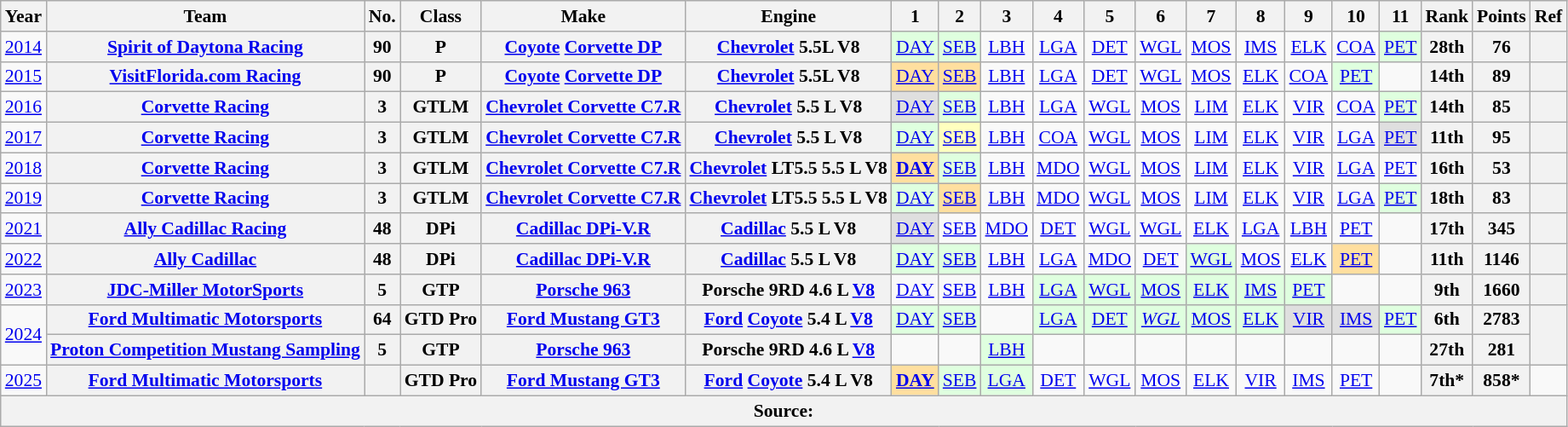<table class="wikitable" style="text-align:center; font-size:90%">
<tr>
<th>Year</th>
<th>Team</th>
<th>No.</th>
<th>Class</th>
<th>Make</th>
<th>Engine</th>
<th>1</th>
<th>2</th>
<th>3</th>
<th>4</th>
<th>5</th>
<th>6</th>
<th>7</th>
<th>8</th>
<th>9</th>
<th>10</th>
<th>11</th>
<th>Rank</th>
<th>Points</th>
<th>Ref</th>
</tr>
<tr>
<td><a href='#'>2014</a></td>
<th><a href='#'>Spirit of Daytona Racing</a></th>
<th>90</th>
<th>P</th>
<th><a href='#'>Coyote</a> <a href='#'>Corvette DP</a></th>
<th><a href='#'>Chevrolet</a> 5.5L V8</th>
<td style="background:#DFFFDF;"><a href='#'>DAY</a><br></td>
<td style="background:#DFFFDF;"><a href='#'>SEB</a><br></td>
<td><a href='#'>LBH</a></td>
<td><a href='#'>LGA</a></td>
<td><a href='#'>DET</a></td>
<td><a href='#'>WGL</a></td>
<td><a href='#'>MOS</a></td>
<td><a href='#'>IMS</a></td>
<td><a href='#'>ELK</a></td>
<td><a href='#'>COA</a></td>
<td style="background:#DFFFDF;"><a href='#'>PET</a><br></td>
<th>28th</th>
<th>76</th>
<th></th>
</tr>
<tr>
<td><a href='#'>2015</a></td>
<th><a href='#'>VisitFlorida.com Racing</a></th>
<th>90</th>
<th>P</th>
<th><a href='#'>Coyote</a> <a href='#'>Corvette DP</a></th>
<th><a href='#'>Chevrolet</a> 5.5L V8</th>
<td style="background:#FFDF9F;"><a href='#'>DAY</a><br></td>
<td style="background:#FFDF9F;"><a href='#'>SEB</a><br></td>
<td><a href='#'>LBH</a></td>
<td><a href='#'>LGA</a></td>
<td><a href='#'>DET</a></td>
<td><a href='#'>WGL</a></td>
<td><a href='#'>MOS</a></td>
<td><a href='#'>ELK</a></td>
<td><a href='#'>COA</a></td>
<td style="background:#DFFFDF;"><a href='#'>PET</a><br></td>
<td></td>
<th>14th</th>
<th>89</th>
<th></th>
</tr>
<tr>
<td><a href='#'>2016</a></td>
<th><a href='#'>Corvette Racing</a></th>
<th>3</th>
<th>GTLM</th>
<th><a href='#'>Chevrolet Corvette C7.R</a></th>
<th><a href='#'>Chevrolet</a> 5.5 L V8</th>
<td style="background:#DFDFDF;"><a href='#'>DAY</a><br></td>
<td style="background:#DFFFDF;"><a href='#'>SEB</a><br></td>
<td><a href='#'>LBH</a></td>
<td><a href='#'>LGA</a></td>
<td><a href='#'>WGL</a></td>
<td><a href='#'>MOS</a></td>
<td><a href='#'>LIM</a></td>
<td><a href='#'>ELK</a></td>
<td><a href='#'>VIR</a></td>
<td><a href='#'>COA</a></td>
<td style="background:#DFFFDF;"><a href='#'>PET</a><br></td>
<th>14th</th>
<th>85</th>
<th></th>
</tr>
<tr>
<td><a href='#'>2017</a></td>
<th><a href='#'>Corvette Racing</a></th>
<th>3</th>
<th>GTLM</th>
<th><a href='#'>Chevrolet Corvette C7.R</a></th>
<th><a href='#'>Chevrolet</a> 5.5 L V8</th>
<td style="background:#DFFFDF;"><a href='#'>DAY</a><br></td>
<td style="background:#FFFFBF;"><a href='#'>SEB</a><br></td>
<td><a href='#'>LBH</a></td>
<td><a href='#'>COA</a></td>
<td><a href='#'>WGL</a></td>
<td><a href='#'>MOS</a></td>
<td><a href='#'>LIM</a></td>
<td><a href='#'>ELK</a></td>
<td><a href='#'>VIR</a></td>
<td><a href='#'>LGA</a></td>
<td style="background:#DFDFDF;"><a href='#'>PET</a><br></td>
<th>11th</th>
<th>95</th>
<th></th>
</tr>
<tr>
<td><a href='#'>2018</a></td>
<th><a href='#'>Corvette Racing</a></th>
<th>3</th>
<th>GTLM</th>
<th><a href='#'>Chevrolet Corvette C7.R</a></th>
<th><a href='#'>Chevrolet</a> LT5.5 5.5 L V8</th>
<td style="background:#FFDF9F;"><strong><a href='#'>DAY</a></strong><br></td>
<td style="background:#DFFFDF;"><a href='#'>SEB</a><br></td>
<td><a href='#'>LBH</a></td>
<td><a href='#'>MDO</a></td>
<td><a href='#'>WGL</a></td>
<td><a href='#'>MOS</a></td>
<td><a href='#'>LIM</a></td>
<td><a href='#'>ELK</a></td>
<td><a href='#'>VIR</a></td>
<td><a href='#'>LGA</a></td>
<td><a href='#'>PET</a></td>
<th>16th</th>
<th>53</th>
<th></th>
</tr>
<tr>
<td><a href='#'>2019</a></td>
<th><a href='#'>Corvette Racing</a></th>
<th>3</th>
<th>GTLM</th>
<th><a href='#'>Chevrolet Corvette C7.R</a></th>
<th><a href='#'>Chevrolet</a> LT5.5 5.5 L V8</th>
<td style="background:#DFFFDF;"><a href='#'>DAY</a><br></td>
<td style="background:#FFDF9F;"><a href='#'>SEB</a><br></td>
<td><a href='#'>LBH</a></td>
<td><a href='#'>MDO</a></td>
<td><a href='#'>WGL</a></td>
<td><a href='#'>MOS</a></td>
<td><a href='#'>LIM</a></td>
<td><a href='#'>ELK</a></td>
<td><a href='#'>VIR</a></td>
<td><a href='#'>LGA</a></td>
<td style="background:#DFFFDF;"><a href='#'>PET</a><br></td>
<th>18th</th>
<th>83</th>
<th></th>
</tr>
<tr>
<td><a href='#'>2021</a></td>
<th><a href='#'>Ally Cadillac Racing</a></th>
<th>48</th>
<th>DPi</th>
<th><a href='#'>Cadillac DPi-V.R</a></th>
<th><a href='#'>Cadillac</a> 5.5 L V8</th>
<td style="background:#DFDFDF;"><a href='#'>DAY</a><br></td>
<td><a href='#'>SEB</a></td>
<td><a href='#'>MDO</a></td>
<td><a href='#'>DET</a></td>
<td><a href='#'>WGL</a></td>
<td><a href='#'>WGL</a></td>
<td><a href='#'>ELK</a></td>
<td><a href='#'>LGA</a></td>
<td><a href='#'>LBH</a></td>
<td><a href='#'>PET</a></td>
<td></td>
<th>17th</th>
<th>345</th>
<th></th>
</tr>
<tr>
<td><a href='#'>2022</a></td>
<th><a href='#'>Ally Cadillac</a></th>
<th>48</th>
<th>DPi</th>
<th><a href='#'>Cadillac DPi-V.R</a></th>
<th><a href='#'>Cadillac</a> 5.5 L V8</th>
<td style="background:#DFFFDF;"><a href='#'>DAY</a><br></td>
<td style="background:#DFFFDF;"><a href='#'>SEB</a><br></td>
<td><a href='#'>LBH</a></td>
<td><a href='#'>LGA</a></td>
<td><a href='#'>MDO</a></td>
<td><a href='#'>DET</a></td>
<td style="background:#DFFFDF;"><a href='#'>WGL</a><br></td>
<td><a href='#'>MOS</a></td>
<td><a href='#'>ELK</a></td>
<td style="background:#FFDF9F;"><a href='#'>PET</a><br></td>
<td></td>
<th>11th</th>
<th>1146</th>
<th></th>
</tr>
<tr>
<td><a href='#'>2023</a></td>
<th><a href='#'>JDC-Miller MotorSports</a></th>
<th>5</th>
<th>GTP</th>
<th><a href='#'>Porsche 963</a></th>
<th>Porsche 9RD 4.6 L <a href='#'>V8</a></th>
<td><a href='#'>DAY</a></td>
<td><a href='#'>SEB</a></td>
<td><a href='#'>LBH</a></td>
<td style="background:#DFFFDF;"><a href='#'>LGA</a><br></td>
<td style="background:#DFFFDF;"><a href='#'>WGL</a><br></td>
<td style="background:#DFFFDF;"><a href='#'>MOS</a><br></td>
<td style="background:#DFFFDF;"><a href='#'>ELK</a><br></td>
<td style="background:#DFFFDF;"><a href='#'>IMS</a><br></td>
<td style="background:#DFFFDF;"><a href='#'>PET</a><br></td>
<td></td>
<td></td>
<th>9th</th>
<th>1660</th>
<th></th>
</tr>
<tr>
<td rowspan=2><a href='#'>2024</a></td>
<th><a href='#'>Ford Multimatic Motorsports</a></th>
<th>64</th>
<th>GTD Pro</th>
<th><a href='#'>Ford Mustang GT3</a></th>
<th><a href='#'>Ford</a> <a href='#'>Coyote</a> 5.4 L <a href='#'>V8</a></th>
<td style="background:#DFFFDF;"><a href='#'>DAY</a><br></td>
<td style="background:#DFFFDF;"><a href='#'>SEB</a><br></td>
<td></td>
<td style="background:#DFFFDF;"><a href='#'>LGA</a><br></td>
<td style="background:#DFFFDF;"><a href='#'>DET</a><br></td>
<td style="background:#DFFFDF;"><em><a href='#'>WGL</a></em><br></td>
<td style="background:#DFFFDF;"><a href='#'>MOS</a><br></td>
<td style="background:#DFFFDF;"><a href='#'>ELK</a><br></td>
<td style="background:#DFDFDF;"><a href='#'>VIR</a><br></td>
<td style="background:#DFDFDF;"><a href='#'>IMS</a><br></td>
<td style="background:#DFFFDF;"><a href='#'>PET</a><br></td>
<th>6th</th>
<th>2783</th>
<th rowspan=2></th>
</tr>
<tr>
<th><a href='#'>Proton Competition Mustang Sampling</a></th>
<th>5</th>
<th>GTP</th>
<th><a href='#'>Porsche 963</a></th>
<th>Porsche 9RD 4.6 L <a href='#'>V8</a></th>
<td></td>
<td></td>
<td style="background:#DFFFDF;"><a href='#'>LBH</a><br></td>
<td></td>
<td></td>
<td></td>
<td></td>
<td></td>
<td></td>
<td></td>
<td></td>
<th>27th</th>
<th>281</th>
</tr>
<tr>
<td><a href='#'>2025</a></td>
<th><a href='#'>Ford Multimatic Motorsports</a></th>
<th></th>
<th>GTD Pro</th>
<th><a href='#'>Ford Mustang GT3</a></th>
<th><a href='#'>Ford</a> <a href='#'>Coyote</a> 5.4 L V8</th>
<td style="background:#FFDF9F;"><strong><a href='#'>DAY</a></strong><br></td>
<td style="background:#DFFFDF;"><a href='#'>SEB</a><br></td>
<td style="background:#DFFFDF;"><a href='#'>LGA</a><br></td>
<td style="background:#;"><a href='#'>DET</a><br></td>
<td style="background:#;"><a href='#'>WGL</a><br></td>
<td style="background:#;"><a href='#'>MOS</a><br></td>
<td style="background:#;"><a href='#'>ELK</a><br></td>
<td style="background:#;"><a href='#'>VIR</a><br></td>
<td style="background:#;"><a href='#'>IMS</a><br></td>
<td style="background:#;"><a href='#'>PET</a><br></td>
<td></td>
<th>7th*</th>
<th>858*</th>
</tr>
<tr>
<th colspan="20">Source:</th>
</tr>
</table>
